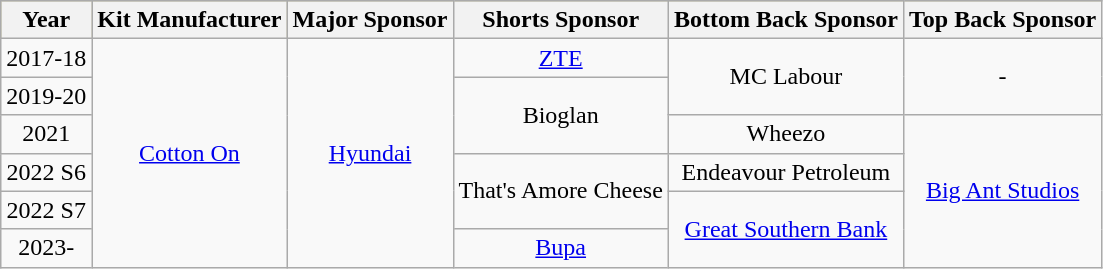<table class="wikitable sortable" style="text-align:center">
<tr style="background:#bdb76b;">
<th>Year</th>
<th>Kit Manufacturer</th>
<th>Major Sponsor</th>
<th>Shorts Sponsor</th>
<th>Bottom Back Sponsor</th>
<th>Top Back Sponsor</th>
</tr>
<tr>
<td>2017-18</td>
<td rowspan="6"><a href='#'>Cotton On</a></td>
<td rowspan="6"><a href='#'>Hyundai</a></td>
<td><a href='#'>ZTE</a></td>
<td rowspan="2">MC Labour</td>
<td rowspan="2">-</td>
</tr>
<tr>
<td>2019-20</td>
<td rowspan="2">Bioglan</td>
</tr>
<tr>
<td>2021</td>
<td>Wheezo</td>
<td rowspan="4"><a href='#'>Big Ant Studios</a></td>
</tr>
<tr>
<td>2022 S6</td>
<td rowspan="2">That's Amore Cheese</td>
<td>Endeavour Petroleum</td>
</tr>
<tr>
<td>2022 S7</td>
<td rowspan="2"><a href='#'>Great Southern Bank</a></td>
</tr>
<tr>
<td>2023-</td>
<td><a href='#'>Bupa</a></td>
</tr>
</table>
